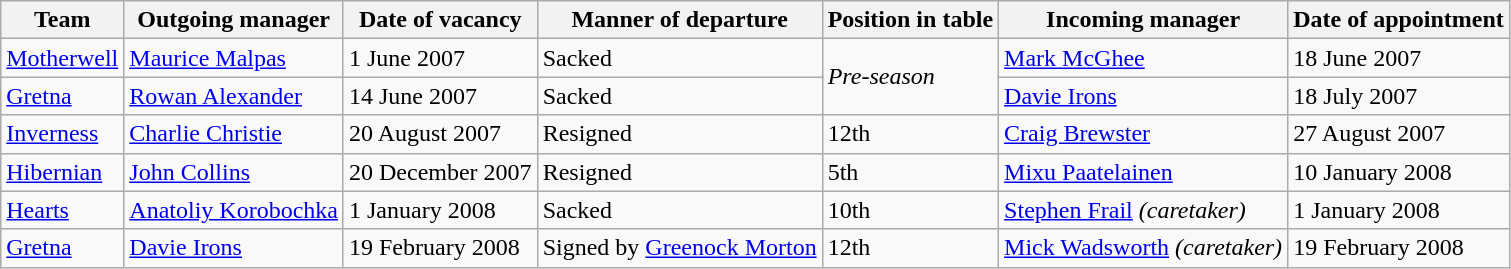<table class="wikitable sortable">
<tr>
<th>Team</th>
<th>Outgoing manager</th>
<th>Date of vacancy</th>
<th>Manner of departure</th>
<th>Position in table</th>
<th>Incoming manager</th>
<th>Date of appointment</th>
</tr>
<tr>
<td><a href='#'>Motherwell</a></td>
<td> <a href='#'>Maurice Malpas</a></td>
<td>1 June 2007</td>
<td>Sacked</td>
<td rowspan=2><em>Pre-season</em></td>
<td> <a href='#'>Mark McGhee</a></td>
<td>18 June 2007</td>
</tr>
<tr>
<td><a href='#'>Gretna</a></td>
<td> <a href='#'>Rowan Alexander</a></td>
<td>14 June 2007</td>
<td>Sacked</td>
<td> <a href='#'>Davie Irons</a></td>
<td>18 July 2007</td>
</tr>
<tr>
<td><a href='#'>Inverness</a></td>
<td> <a href='#'>Charlie Christie</a></td>
<td>20 August 2007</td>
<td>Resigned</td>
<td>12th</td>
<td> <a href='#'>Craig Brewster</a></td>
<td>27 August 2007</td>
</tr>
<tr>
<td><a href='#'>Hibernian</a></td>
<td> <a href='#'>John Collins</a></td>
<td>20 December 2007</td>
<td>Resigned</td>
<td>5th</td>
<td> <a href='#'>Mixu Paatelainen</a></td>
<td>10 January 2008</td>
</tr>
<tr>
<td><a href='#'>Hearts</a></td>
<td> <a href='#'>Anatoliy Korobochka</a></td>
<td>1 January 2008</td>
<td>Sacked</td>
<td>10th</td>
<td> <a href='#'>Stephen Frail</a> <em>(caretaker)</em></td>
<td>1 January 2008</td>
</tr>
<tr>
<td><a href='#'>Gretna</a></td>
<td> <a href='#'>Davie Irons</a></td>
<td>19 February 2008</td>
<td>Signed by <a href='#'>Greenock Morton</a></td>
<td>12th</td>
<td> <a href='#'>Mick Wadsworth</a> <em>(caretaker)</em></td>
<td>19 February 2008</td>
</tr>
</table>
